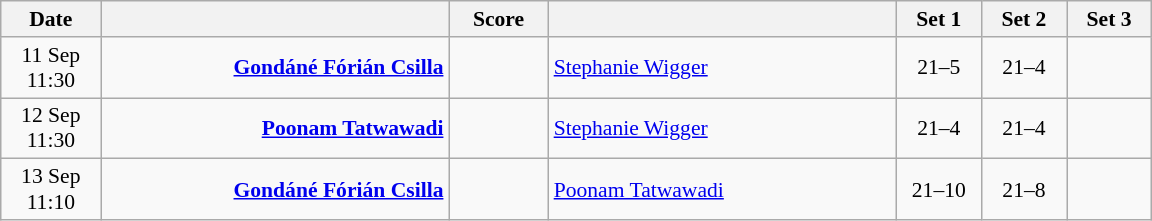<table class="wikitable" style="text-align: center; font-size:90%">
<tr>
<th width="60">Date</th>
<th align="right" width="225"></th>
<th width="60">Score</th>
<th align="left" width="225"></th>
<th width="50">Set 1</th>
<th width="50">Set 2</th>
<th width="50">Set 3</th>
</tr>
<tr>
<td>11 Sep<br>11:30</td>
<td align="right"><strong><a href='#'>Gondáné Fórián Csilla</a> </strong></td>
<td align="center"></td>
<td align="left"> <a href='#'>Stephanie Wigger</a></td>
<td>21–5</td>
<td>21–4</td>
<td></td>
</tr>
<tr>
<td>12 Sep<br>11:30</td>
<td align="right"><strong><a href='#'>Poonam Tatwawadi</a> </strong></td>
<td align="center"></td>
<td align="left"> <a href='#'>Stephanie Wigger</a></td>
<td>21–4</td>
<td>21–4</td>
<td></td>
</tr>
<tr>
<td>13 Sep<br>11:10</td>
<td align="right"><strong><a href='#'>Gondáné Fórián Csilla</a> </strong></td>
<td align="center"></td>
<td align="left"> <a href='#'>Poonam Tatwawadi</a></td>
<td>21–10</td>
<td>21–8</td>
<td></td>
</tr>
</table>
